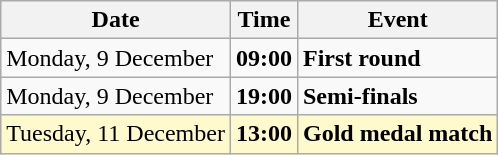<table class = "wikitable">
<tr>
<th>Date</th>
<th>Time</th>
<th>Event</th>
</tr>
<tr>
<td>Monday, 9 December</td>
<td><strong>09:00</strong></td>
<td><strong>First round</strong></td>
</tr>
<tr>
<td>Monday, 9 December</td>
<td><strong>19:00</strong></td>
<td><strong>Semi-finals</strong></td>
</tr>
<tr style="background-color:lemonchiffon;">
<td>Tuesday, 11 December</td>
<td><strong>13:00</strong></td>
<td><strong>Gold medal match</strong></td>
</tr>
</table>
